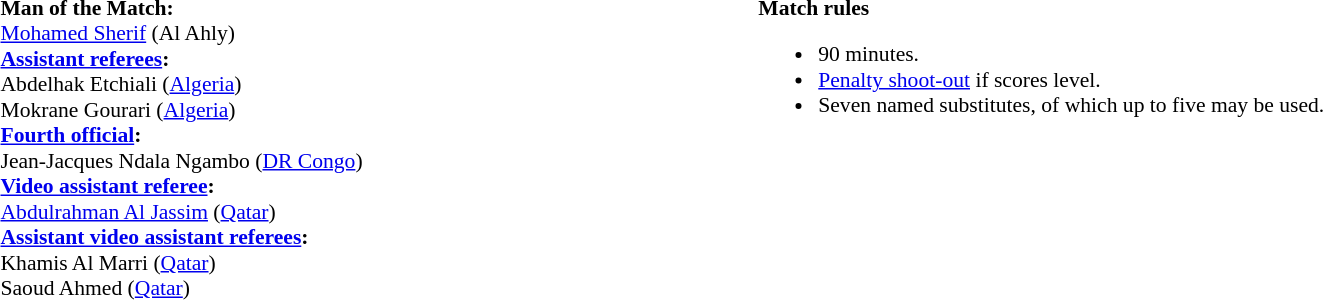<table style="width:100%; font-size:90%;">
<tr>
<td style="width:40%; vertical-align:top;"><br><strong>Man of the Match:</strong>
<br><a href='#'>Mohamed Sherif</a> (Al Ahly)<br><strong><a href='#'>Assistant referees</a>:</strong>
<br>Abdelhak Etchiali (<a href='#'>Algeria</a>)
<br>Mokrane Gourari (<a href='#'>Algeria</a>)
<br><strong><a href='#'>Fourth official</a>:</strong>
<br>Jean-Jacques Ndala Ngambo (<a href='#'>DR Congo</a>)
<br><strong><a href='#'>Video assistant referee</a>:</strong>
<br><a href='#'>Abdulrahman Al Jassim</a> (<a href='#'>Qatar</a>)
<br><strong><a href='#'>Assistant video assistant referees</a>:</strong>
<br>Khamis Al Marri (<a href='#'>Qatar</a>)
<br>Saoud Ahmed (<a href='#'>Qatar</a>)</td>
<td style="width:60%; vertical-align:top;"><br><strong>Match rules</strong><ul><li>90 minutes.</li><li><a href='#'>Penalty shoot-out</a> if scores level.</li><li>Seven named substitutes, of which up to five may be used.</li></ul></td>
</tr>
</table>
